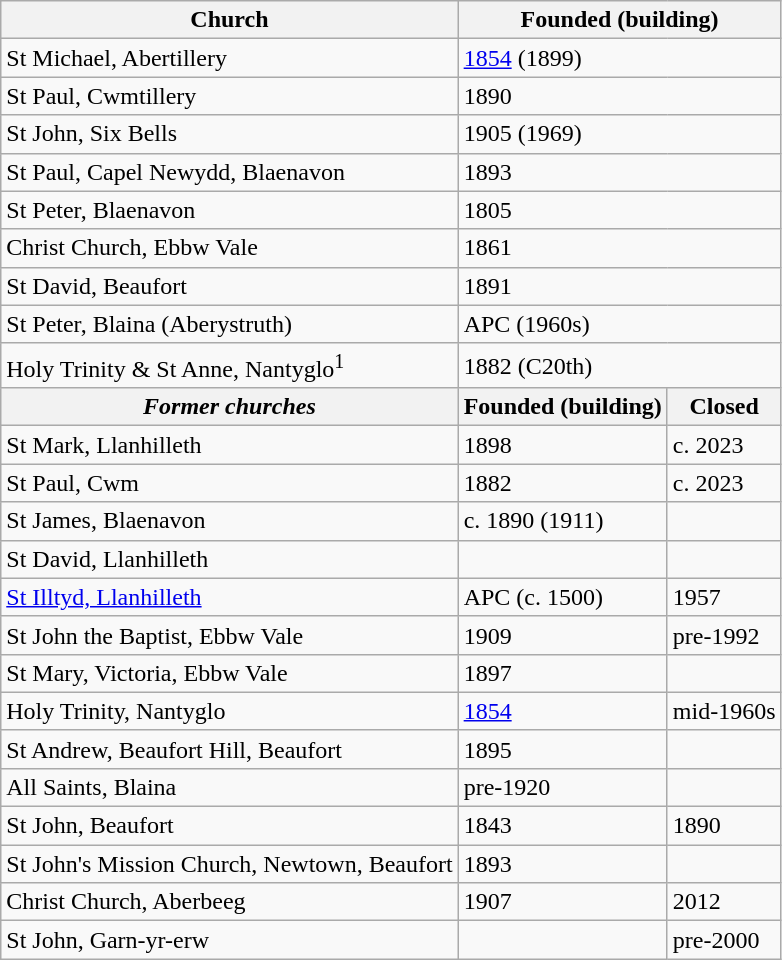<table class="wikitable">
<tr>
<th>Church</th>
<th colspan="2">Founded (building)</th>
</tr>
<tr>
<td>St Michael, Abertillery</td>
<td colspan="2"><a href='#'>1854</a> (1899)</td>
</tr>
<tr>
<td>St Paul, Cwmtillery</td>
<td colspan="2">1890</td>
</tr>
<tr>
<td>St John, Six Bells</td>
<td colspan="2">1905 (1969)</td>
</tr>
<tr>
<td>St Paul, Capel Newydd, Blaenavon</td>
<td colspan="2">1893</td>
</tr>
<tr>
<td>St Peter, Blaenavon</td>
<td colspan="2">1805</td>
</tr>
<tr>
<td>Christ Church, Ebbw Vale</td>
<td colspan="2">1861</td>
</tr>
<tr>
<td>St David, Beaufort</td>
<td colspan="2">1891</td>
</tr>
<tr>
<td>St Peter, Blaina (Aberystruth)</td>
<td colspan="2">APC (1960s)</td>
</tr>
<tr>
<td>Holy Trinity & St Anne, Nantyglo<sup>1</sup></td>
<td colspan="2">1882 (C20th)</td>
</tr>
<tr>
<th><em>Former churches</em></th>
<th>Founded (building)</th>
<th>Closed</th>
</tr>
<tr>
<td>St Mark, Llanhilleth</td>
<td>1898</td>
<td>c. 2023</td>
</tr>
<tr>
<td>St Paul, Cwm</td>
<td>1882</td>
<td>c. 2023</td>
</tr>
<tr>
<td>St James, Blaenavon</td>
<td>c. 1890 (1911)</td>
<td></td>
</tr>
<tr>
<td>St David, Llanhilleth</td>
<td></td>
<td></td>
</tr>
<tr>
<td><a href='#'>St Illtyd, Llanhilleth</a></td>
<td>APC (c. 1500)</td>
<td>1957</td>
</tr>
<tr>
<td>St John the Baptist, Ebbw Vale</td>
<td>1909</td>
<td>pre-1992</td>
</tr>
<tr>
<td>St Mary, Victoria, Ebbw Vale</td>
<td>1897</td>
<td></td>
</tr>
<tr>
<td>Holy Trinity, Nantyglo</td>
<td><a href='#'>1854</a></td>
<td>mid-1960s</td>
</tr>
<tr>
<td>St Andrew, Beaufort Hill, Beaufort</td>
<td>1895</td>
<td></td>
</tr>
<tr>
<td>All Saints, Blaina</td>
<td>pre-1920</td>
<td></td>
</tr>
<tr>
<td>St John, Beaufort</td>
<td>1843</td>
<td>1890</td>
</tr>
<tr>
<td>St John's Mission Church, Newtown, Beaufort</td>
<td>1893</td>
<td></td>
</tr>
<tr>
<td>Christ Church, Aberbeeg</td>
<td>1907</td>
<td>2012</td>
</tr>
<tr>
<td>St John, Garn-yr-erw</td>
<td></td>
<td>pre-2000</td>
</tr>
</table>
